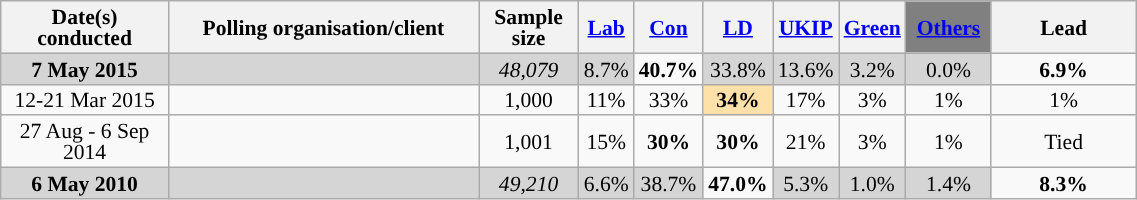<table class="wikitable sortable" style="text-align:center;font-size:90%;line-height:14px">
<tr>
<th ! style="width:105px;">Date(s)<br>conducted</th>
<th style="width:200px;">Polling organisation/client</th>
<th class="unsortable" style="width:60px;">Sample size</th>
<th class="unsortable" style="background:"><a href='#'><span>Lab</span></a></th>
<th class="unsortable" style="background:"><a href='#'><span>Con</span></a></th>
<th class="unsortable" style="background:"><a href='#'><span>LD</span></a></th>
<th class="unsortable" style="background:"><a href='#'><span>UKIP</span></a></th>
<th class="unsortable" style="background:"><a href='#'><span>Green</span></a></th>
<th class="unsortable" style="background:gray; width:50px;"><a href='#'><span>Others</span></a></th>
<th class="unsortable" style="width:90px;">Lead</th>
</tr>
<tr>
<td style="background:#D5D5D5"><strong>7 May 2015</strong></td>
<td style="background:#D5D5D5"></td>
<td style="background:#D5D5D5"><em>48,079</em></td>
<td style="background:#D5D5D5">8.7%</td>
<td style="background:"><strong>40.7%</strong></td>
<td style="background:#D5D5D5">33.8%</td>
<td style="background:#D5D5D5">13.6%</td>
<td style="background:#D5D5D5">3.2%</td>
<td style="background:#D5D5D5">0.0%</td>
<td style="background:"><strong>6.9% </strong></td>
</tr>
<tr>
<td>12-21 Mar 2015</td>
<td></td>
<td>1,000</td>
<td>11%</td>
<td>33%</td>
<td style="background:#FEE1A8"><strong>34%</strong></td>
<td>17%</td>
<td>3%</td>
<td>1%</td>
<td style="background:">1%</td>
</tr>
<tr>
<td>27 Aug - 6 Sep 2014</td>
<td></td>
<td>1,001</td>
<td>15%</td>
<td><strong>30%</strong></td>
<td><strong>30%</strong></td>
<td>21%</td>
<td>3%</td>
<td>1%</td>
<td>Tied</td>
</tr>
<tr>
<td style="background:#D5D5D5"><strong>6 May 2010</strong></td>
<td style="background:#D5D5D5"></td>
<td style="background:#D5D5D5"><em>49,210</em></td>
<td style="background:#D5D5D5">6.6%</td>
<td style="background:#D5D5D5">38.7%</td>
<td style="background:"><strong>47.0%</strong></td>
<td style="background:#D5D5D5">5.3%</td>
<td style="background:#D5D5D5">1.0%</td>
<td style="background:#D5D5D5">1.4%</td>
<td style="background:"><strong>8.3% </strong></td>
</tr>
</table>
